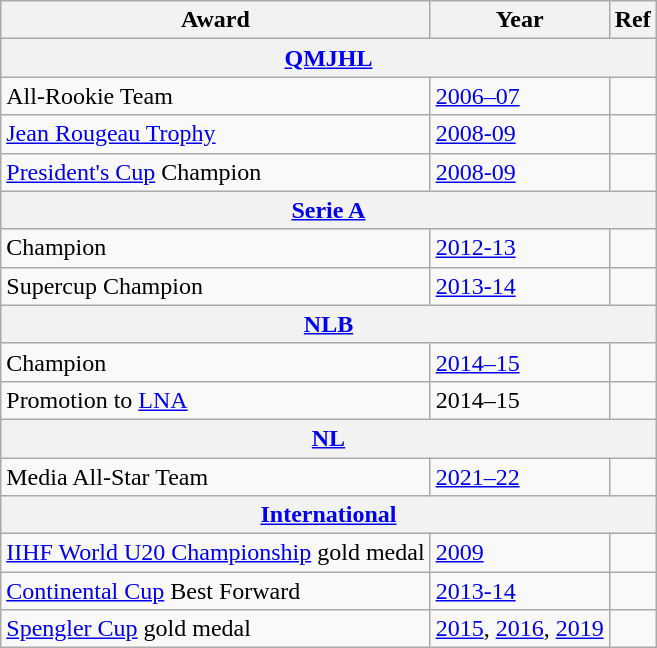<table class="wikitable">
<tr>
<th>Award</th>
<th>Year</th>
<th>Ref</th>
</tr>
<tr ALIGN="center">
<th colspan="3"><a href='#'>QMJHL</a></th>
</tr>
<tr>
<td>All-Rookie Team</td>
<td><a href='#'>2006–07</a></td>
<td></td>
</tr>
<tr>
<td><a href='#'>Jean Rougeau Trophy</a></td>
<td><a href='#'>2008-09</a></td>
<td></td>
</tr>
<tr>
<td><a href='#'>President's Cup</a> Champion</td>
<td><a href='#'>2008-09</a></td>
<td></td>
</tr>
<tr ALIGN="center">
<th colspan="3"><a href='#'>Serie A</a></th>
</tr>
<tr>
<td>Champion</td>
<td><a href='#'>2012-13</a></td>
<td></td>
</tr>
<tr>
<td>Supercup Champion</td>
<td><a href='#'>2013-14</a></td>
<td></td>
</tr>
<tr ALIGN="center">
<th colspan="3"><a href='#'>NLB</a></th>
</tr>
<tr>
<td>Champion</td>
<td><a href='#'>2014–15</a></td>
<td></td>
</tr>
<tr>
<td>Promotion to <a href='#'>LNA</a></td>
<td>2014–15</td>
<td></td>
</tr>
<tr ALIGN="center">
<th colspan="3"><a href='#'>NL</a></th>
</tr>
<tr>
<td>Media All-Star Team</td>
<td><a href='#'>2021–22</a></td>
<td></td>
</tr>
<tr ALIGN="center">
<th colspan="3"><a href='#'>International</a></th>
</tr>
<tr>
<td><a href='#'>IIHF World U20 Championship</a> gold medal</td>
<td><a href='#'>2009</a></td>
<td></td>
</tr>
<tr>
<td><a href='#'>Continental Cup</a> Best Forward</td>
<td><a href='#'>2013-14</a></td>
<td></td>
</tr>
<tr>
<td><a href='#'>Spengler Cup</a> gold medal</td>
<td><a href='#'>2015</a>, <a href='#'>2016</a>, <a href='#'>2019</a></td>
<td></td>
</tr>
</table>
